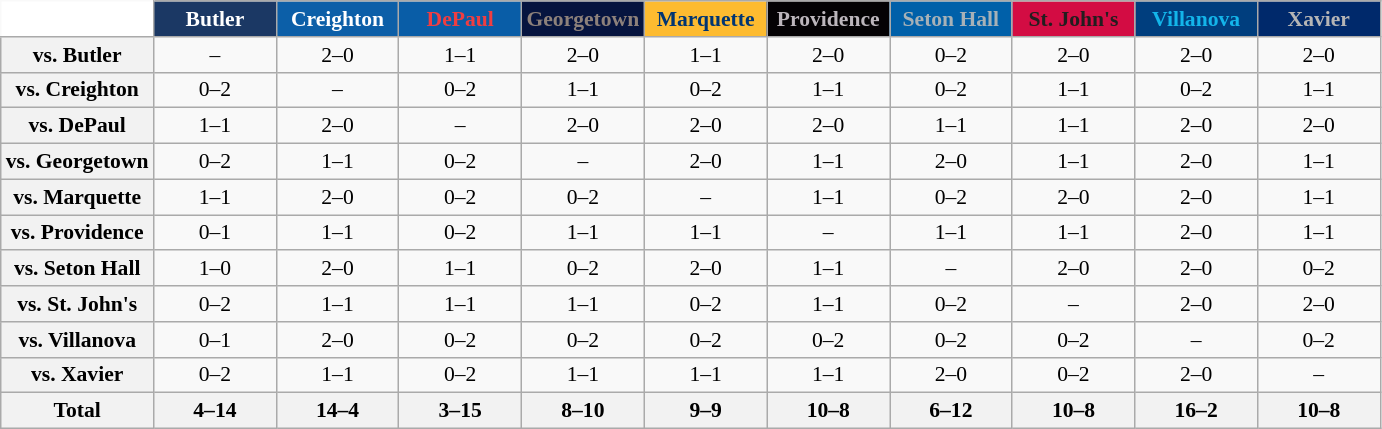<table class="wikitable" style="white-space:nowrap;font-size:90%;">
<tr>
<th colspan=1 style="background:white; border-top-style:hidden; border-left-style:hidden;"   width=75> </th>
<th style="background:#1B3864; color:#FFFFFF;"  width=75>Butler</th>
<th style="background:#0C5FA8; color:#FFFFFF;"  width=75>Creighton</th>
<th style="background:#095DA7; color:#EF3E42;"  width=75>DePaul</th>
<th style="background:#06143F; color:#8D817B;"  width=75>Georgetown</th>
<th style="background:#FDBB30; color:#003572;"  width=75>Marquette</th>
<th style="background:#040204; color:#BCB6BC;"  width=75>Providence</th>
<th style="background:#0060A9; color:#A7B1B7;"  width=75>Seton Hall</th>
<th style="background:#D30C43; color:#221E1F;"  width=75>St. John's</th>
<th style="background:#003E7E; color:#13B5EA;"  width=75>Villanova</th>
<th style="background:#00296B; color:#B5B5B5;"  width=75>Xavier</th>
</tr>
<tr style="text-align:center;">
<th>vs. Butler</th>
<td>–</td>
<td>2–0</td>
<td>1–1</td>
<td>2–0</td>
<td>1–1</td>
<td>2–0</td>
<td>0–2</td>
<td>2–0</td>
<td>2–0</td>
<td>2–0</td>
</tr>
<tr style="text-align:center;">
<th>vs. Creighton</th>
<td>0–2</td>
<td>–</td>
<td>0–2</td>
<td>1–1</td>
<td>0–2</td>
<td>1–1</td>
<td>0–2</td>
<td>1–1</td>
<td>0–2</td>
<td>1–1</td>
</tr>
<tr style="text-align:center;">
<th>vs. DePaul</th>
<td>1–1</td>
<td>2–0</td>
<td>–</td>
<td>2–0</td>
<td>2–0</td>
<td>2–0</td>
<td>1–1</td>
<td>1–1</td>
<td>2–0</td>
<td>2–0</td>
</tr>
<tr style="text-align:center;">
<th>vs. Georgetown</th>
<td>0–2</td>
<td>1–1</td>
<td>0–2</td>
<td>–</td>
<td>2–0</td>
<td>1–1</td>
<td>2–0</td>
<td>1–1</td>
<td>2–0</td>
<td>1–1</td>
</tr>
<tr style="text-align:center;">
<th>vs. Marquette</th>
<td>1–1</td>
<td>2–0</td>
<td>0–2</td>
<td>0–2</td>
<td>–</td>
<td>1–1</td>
<td>0–2</td>
<td>2–0</td>
<td>2–0</td>
<td>1–1</td>
</tr>
<tr style="text-align:center;">
<th>vs. Providence</th>
<td>0–1</td>
<td>1–1</td>
<td>0–2</td>
<td>1–1</td>
<td>1–1</td>
<td>–</td>
<td>1–1</td>
<td>1–1</td>
<td>2–0</td>
<td>1–1</td>
</tr>
<tr style="text-align:center;">
<th>vs. Seton Hall</th>
<td>1–0</td>
<td>2–0</td>
<td>1–1</td>
<td>0–2</td>
<td>2–0</td>
<td>1–1</td>
<td>–</td>
<td>2–0</td>
<td>2–0</td>
<td>0–2</td>
</tr>
<tr style="text-align:center;">
<th>vs. St. John's</th>
<td>0–2</td>
<td>1–1</td>
<td>1–1</td>
<td>1–1</td>
<td>0–2</td>
<td>1–1</td>
<td>0–2</td>
<td>–</td>
<td>2–0</td>
<td>2–0</td>
</tr>
<tr style="text-align:center;">
<th>vs. Villanova</th>
<td>0–1</td>
<td>2–0</td>
<td>0–2</td>
<td>0–2</td>
<td>0–2</td>
<td>0–2</td>
<td>0–2</td>
<td>0–2</td>
<td>–</td>
<td>0–2</td>
</tr>
<tr style="text-align:center;">
<th>vs. Xavier</th>
<td>0–2</td>
<td>1–1</td>
<td>0–2</td>
<td>1–1</td>
<td>1–1</td>
<td>1–1</td>
<td>2–0</td>
<td>0–2</td>
<td>2–0</td>
<td>–<br></td>
</tr>
<tr style="text-align:center;">
<th>Total</th>
<th>4–14</th>
<th>14–4</th>
<th>3–15</th>
<th>8–10</th>
<th>9–9</th>
<th>10–8</th>
<th>6–12</th>
<th>10–8</th>
<th>16–2</th>
<th>10–8</th>
</tr>
</table>
